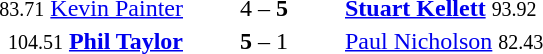<table style="text-align:center">
<tr>
<th width=223></th>
<th width=100></th>
<th width=223></th>
</tr>
<tr>
<td align=right><small><span>83.71</span></small> <a href='#'>Kevin Painter</a> </td>
<td>4 – <strong>5</strong></td>
<td align=left> <strong><a href='#'>Stuart Kellett</a></strong> <small><span>93.92</span></small></td>
</tr>
<tr>
<td align=right><small><span>104.51</span></small> <strong><a href='#'>Phil Taylor</a></strong> </td>
<td><strong>5</strong> – 1</td>
<td align=left> <a href='#'>Paul Nicholson</a> <small><span>82.43</span></small></td>
</tr>
</table>
